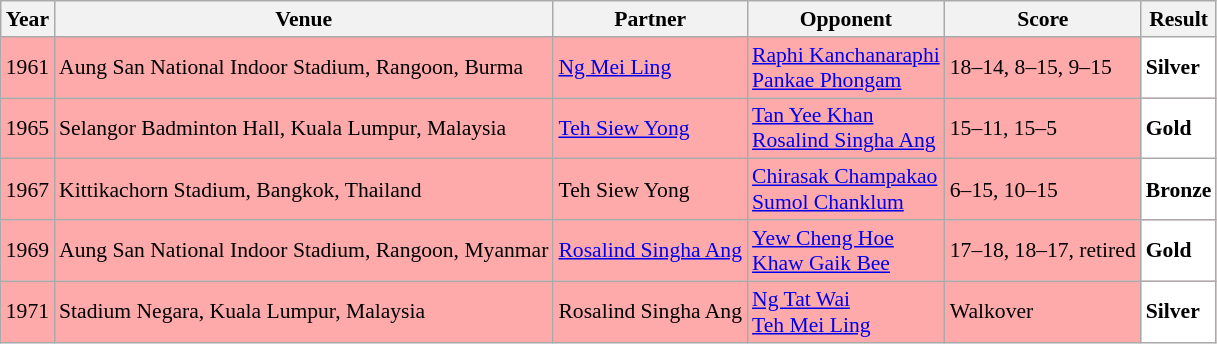<table class="sortable wikitable" style="font-size: 90%;">
<tr>
<th>Year</th>
<th>Venue</th>
<th>Partner</th>
<th>Opponent</th>
<th>Score</th>
<th>Result</th>
</tr>
<tr style="background:#FFAAAA">
<td align="center">1961</td>
<td align="left">Aung San National Indoor Stadium, Rangoon, Burma</td>
<td align="left"> <a href='#'>Ng Mei Ling</a></td>
<td align="left"> <a href='#'>Raphi Kanchanaraphi</a><br> <a href='#'>Pankae Phongam</a></td>
<td align="left">18–14, 8–15, 9–15</td>
<td style="text-align:left; background:white"> <strong>Silver</strong></td>
</tr>
<tr style="background:#FFAAAA">
<td align="center">1965</td>
<td align="left">Selangor Badminton Hall, Kuala Lumpur, Malaysia</td>
<td align="left"> <a href='#'>Teh Siew Yong</a></td>
<td align="left"> <a href='#'>Tan Yee Khan</a><br> <a href='#'>Rosalind Singha Ang</a></td>
<td align="left">15–11, 15–5</td>
<td style="text-align:left; background:white"> <strong>Gold</strong></td>
</tr>
<tr style="background:#FFAAAA">
<td align="center">1967</td>
<td align="left">Kittikachorn Stadium, Bangkok, Thailand</td>
<td align="left"> Teh Siew Yong</td>
<td align="left"> <a href='#'>Chirasak Champakao</a><br> <a href='#'>Sumol Chanklum</a></td>
<td align="left">6–15, 10–15</td>
<td style="text-align:left; background:white"> <strong>Bronze</strong></td>
</tr>
<tr style="background:#FFAAAA">
<td align="center">1969</td>
<td align="left">Aung San National Indoor Stadium, Rangoon, Myanmar</td>
<td align="left"> <a href='#'>Rosalind Singha Ang</a></td>
<td align="left"> <a href='#'>Yew Cheng Hoe</a><br> <a href='#'>Khaw Gaik Bee</a></td>
<td align="left">17–18, 18–17, retired</td>
<td style="text-align:left; background:white"> <strong>Gold</strong></td>
</tr>
<tr style="background:#FFAAAA">
<td align="center">1971</td>
<td align="left">Stadium Negara, Kuala Lumpur, Malaysia</td>
<td align="left"> Rosalind Singha Ang</td>
<td align="left"> <a href='#'>Ng Tat Wai</a><br> <a href='#'>Teh Mei Ling</a></td>
<td align="left">Walkover</td>
<td style="text-align:left; background:white"> <strong>Silver</strong></td>
</tr>
</table>
